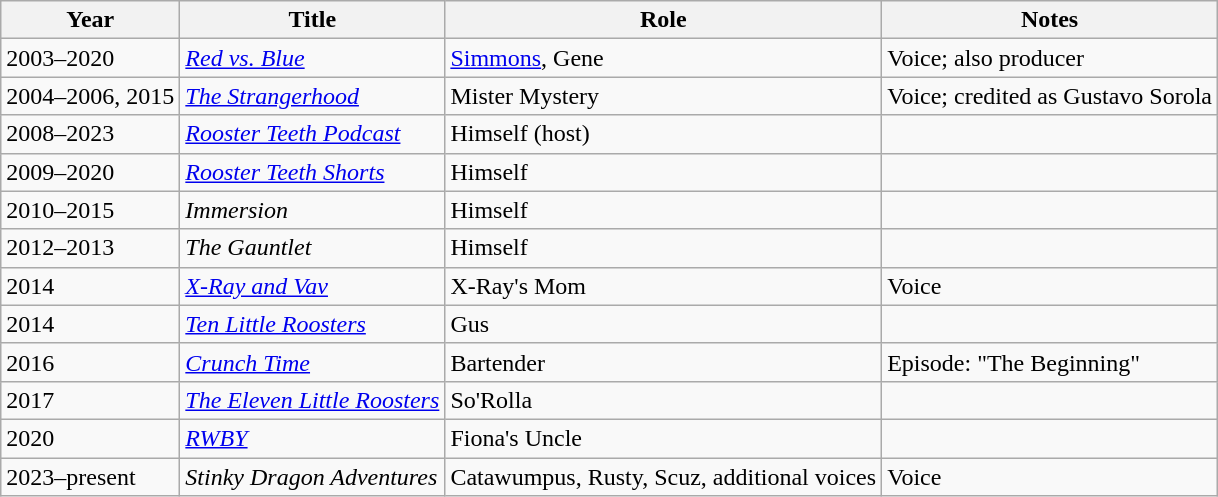<table class="wikitable sortable">
<tr>
<th>Year</th>
<th>Title</th>
<th>Role</th>
<th>Notes</th>
</tr>
<tr>
<td>2003–2020</td>
<td><em><a href='#'>Red vs. Blue</a></em></td>
<td><a href='#'>Simmons</a>, Gene</td>
<td>Voice; also producer</td>
</tr>
<tr>
<td>2004–2006, 2015</td>
<td><em><a href='#'>The Strangerhood</a></em></td>
<td>Mister Mystery</td>
<td>Voice; credited as Gustavo Sorola</td>
</tr>
<tr>
<td>2008–2023</td>
<td><em><a href='#'>Rooster Teeth Podcast</a></em></td>
<td>Himself (host)</td>
<td></td>
</tr>
<tr>
<td>2009–2020</td>
<td><em><a href='#'>Rooster Teeth Shorts</a></em></td>
<td>Himself</td>
<td></td>
</tr>
<tr>
<td>2010–2015</td>
<td><em>Immersion </em></td>
<td>Himself</td>
<td></td>
</tr>
<tr>
<td>2012–2013</td>
<td><em>The Gauntlet</em></td>
<td>Himself</td>
<td></td>
</tr>
<tr>
<td>2014</td>
<td><em><a href='#'>X-Ray and Vav</a></em></td>
<td>X-Ray's Mom</td>
<td>Voice</td>
</tr>
<tr>
<td>2014</td>
<td><em><a href='#'>Ten Little Roosters</a></em></td>
<td>Gus</td>
<td></td>
</tr>
<tr>
<td>2016</td>
<td><em><a href='#'>Crunch Time</a></em></td>
<td>Bartender</td>
<td>Episode: "The Beginning"</td>
</tr>
<tr>
<td>2017</td>
<td><em><a href='#'>The Eleven Little Roosters</a></em></td>
<td>So'Rolla</td>
<td></td>
</tr>
<tr>
<td>2020</td>
<td><em><a href='#'>RWBY</a></em></td>
<td>Fiona's Uncle</td>
<td></td>
</tr>
<tr>
<td>2023–present</td>
<td><em>Stinky Dragon Adventures</em></td>
<td>Catawumpus, Rusty, Scuz, additional voices</td>
<td>Voice</td>
</tr>
</table>
